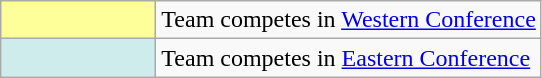<table class="wikitable">
<tr>
<td style="background-color:#FFFF99; border:1px solid #aaaaaa; width:6em"></td>
<td>Team competes in <a href='#'>Western Conference</a></td>
</tr>
<tr>
<td style="background-color:#CFECEC; border:1px solid #aaaaaa; width:6em"></td>
<td>Team competes in <a href='#'>Eastern Conference</a></td>
</tr>
</table>
